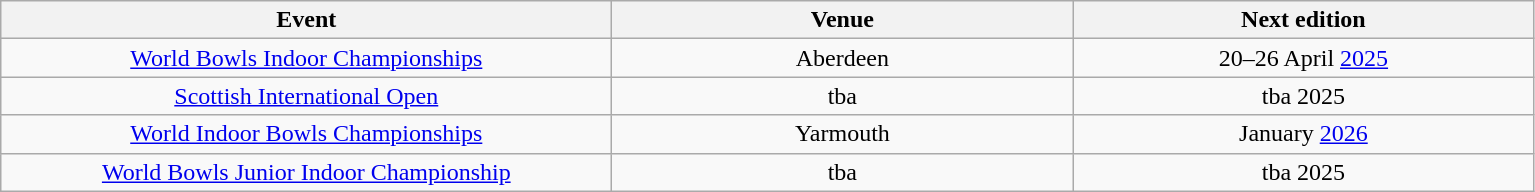<table class="wikitable" style="font-size: 100%">
<tr>
<th width=400>Event</th>
<th width=300>Venue</th>
<th width=300>Next edition</th>
</tr>
<tr align=center>
<td><a href='#'>World Bowls Indoor Championships</a></td>
<td> Aberdeen</td>
<td>20–26 April <a href='#'>2025</a></td>
</tr>
<tr align=center>
<td><a href='#'>Scottish International Open</a></td>
<td> tba</td>
<td>tba 2025</td>
</tr>
<tr align=center>
<td><a href='#'>World Indoor Bowls Championships</a></td>
<td> Yarmouth</td>
<td>January <a href='#'>2026</a></td>
</tr>
<tr align=center>
<td><a href='#'>World Bowls Junior Indoor Championship</a></td>
<td>tba</td>
<td>tba 2025</td>
</tr>
</table>
